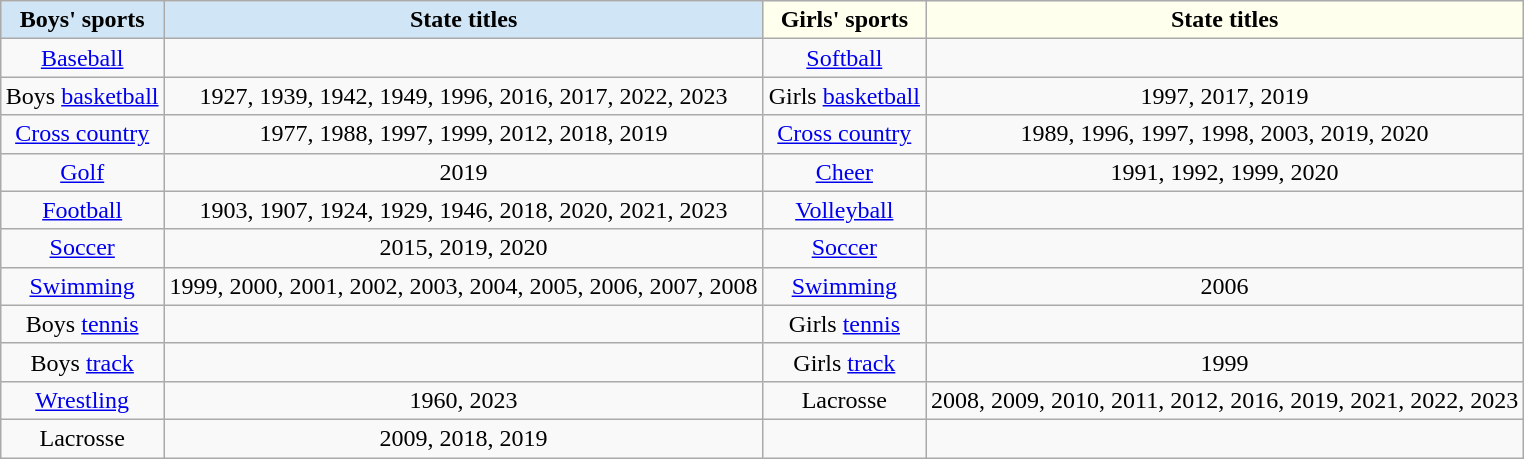<table class="wikitable" style="text-align:center;margin:1em auto;">
<tr>
<th style="background:#d0e5f5;">Boys' sports</th>
<th style="background:#d0e5f5;">State titles</th>
<th style="background:#FFFFED;">Girls' sports</th>
<th style="background:#FFFFED;">State titles</th>
</tr>
<tr>
<td><a href='#'>Baseball</a></td>
<td></td>
<td><a href='#'>Softball</a></td>
<td></td>
</tr>
<tr>
<td>Boys <a href='#'>basketball</a></td>
<td>1927, 1939, 1942, 1949, 1996, 2016, 2017, 2022, 2023</td>
<td>Girls <a href='#'>basketball</a></td>
<td>1997, 2017, 2019</td>
</tr>
<tr>
<td><a href='#'>Cross country</a></td>
<td>1977, 1988, 1997, 1999, 2012, 2018, 2019</td>
<td><a href='#'>Cross country</a></td>
<td>1989, 1996, 1997, 1998, 2003, 2019, 2020</td>
</tr>
<tr>
<td><a href='#'>Golf</a></td>
<td>2019</td>
<td><a href='#'>Cheer</a></td>
<td>1991, 1992, 1999, 2020</td>
</tr>
<tr>
<td><a href='#'>Football</a></td>
<td>1903, 1907, 1924, 1929, 1946, 2018, 2020, 2021, 2023</td>
<td><a href='#'>Volleyball</a></td>
<td></td>
</tr>
<tr>
<td><a href='#'>Soccer</a></td>
<td>2015, 2019, 2020</td>
<td><a href='#'>Soccer</a></td>
<td></td>
</tr>
<tr>
<td><a href='#'>Swimming</a></td>
<td>1999, 2000, 2001, 2002, 2003, 2004, 2005, 2006, 2007, 2008</td>
<td><a href='#'>Swimming</a></td>
<td>2006</td>
</tr>
<tr>
<td>Boys <a href='#'>tennis</a></td>
<td></td>
<td>Girls <a href='#'>tennis</a></td>
<td></td>
</tr>
<tr>
<td>Boys <a href='#'>track</a></td>
<td></td>
<td>Girls <a href='#'>track</a></td>
<td>1999</td>
</tr>
<tr>
<td><a href='#'>Wrestling</a></td>
<td>1960, 2023</td>
<td>Lacrosse</td>
<td>2008, 2009, 2010, 2011, 2012, 2016, 2019, 2021, 2022, 2023</td>
</tr>
<tr>
<td>Lacrosse</td>
<td>2009, 2018, 2019</td>
<td></td>
<td></td>
</tr>
</table>
